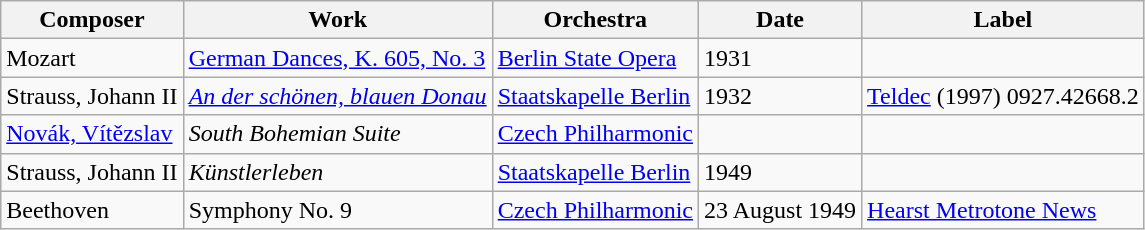<table class = "wikitable sortable plainrowheaders">
<tr>
<th scope="col">Composer</th>
<th scope="col">Work</th>
<th scope="col">Orchestra</th>
<th scope="col">Date</th>
<th scope="col">Label</th>
</tr>
<tr>
<td>Mozart</td>
<td><a href='#'>German Dances, K. 605, No. 3</a></td>
<td><a href='#'>Berlin State Opera</a></td>
<td>1931</td>
<td></td>
</tr>
<tr>
<td>Strauss, Johann II</td>
<td><em><a href='#'>An der schönen, blauen Donau</a></em></td>
<td><a href='#'>Staatskapelle Berlin</a></td>
<td>1932</td>
<td><a href='#'>Teldec</a> (1997) 0927.42668.2</td>
</tr>
<tr>
<td><a href='#'>Novák, Vítězslav</a></td>
<td><em>South Bohemian Suite</em></td>
<td><a href='#'>Czech Philharmonic</a></td>
<td></td>
<td></td>
</tr>
<tr>
<td>Strauss, Johann II</td>
<td><em>Künstlerleben</em></td>
<td><a href='#'>Staatskapelle Berlin</a></td>
<td>1949</td>
<td></td>
</tr>
<tr>
<td>Beethoven</td>
<td>Symphony No. 9</td>
<td><a href='#'>Czech Philharmonic</a></td>
<td>23 August 1949</td>
<td><a href='#'>Hearst Metrotone News</a></td>
</tr>
</table>
